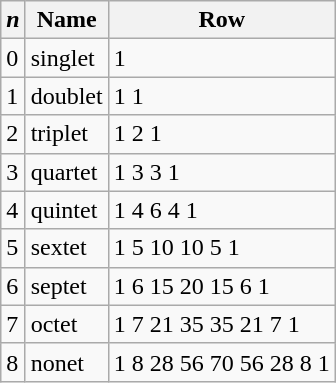<table class="wikitable col3center">
<tr>
<th><em>n</em></th>
<th>Name</th>
<th>Row</th>
</tr>
<tr>
<td>0</td>
<td>singlet</td>
<td>1</td>
</tr>
<tr>
<td>1</td>
<td>doublet</td>
<td>1 1</td>
</tr>
<tr>
<td>2</td>
<td>triplet</td>
<td>1 2 1</td>
</tr>
<tr>
<td>3</td>
<td>quartet</td>
<td>1 3 3 1</td>
</tr>
<tr>
<td>4</td>
<td>quintet</td>
<td>1 4 6 4 1</td>
</tr>
<tr>
<td>5</td>
<td>sextet</td>
<td>1 5 10 10 5 1</td>
</tr>
<tr>
<td>6</td>
<td>septet</td>
<td>1 6 15 20 15 6 1</td>
</tr>
<tr>
<td>7</td>
<td>octet</td>
<td>1 7 21 35 35 21 7 1</td>
</tr>
<tr>
<td>8</td>
<td>nonet</td>
<td>1 8 28 56 70 56 28 8 1</td>
</tr>
</table>
